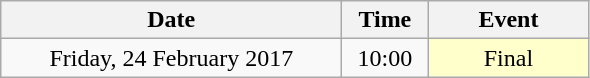<table class = "wikitable" style="text-align:center;">
<tr>
<th width=220>Date</th>
<th width=50>Time</th>
<th width=100>Event</th>
</tr>
<tr>
<td>Friday, 24 February 2017</td>
<td>10:00</td>
<td bgcolor=ffffcc>Final</td>
</tr>
</table>
